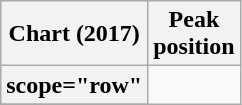<table class="wikitable sortable plainrowheaders">
<tr>
<th scope="col">Chart (2017)</th>
<th scope="col">Peak<br>position</th>
</tr>
<tr>
<th>scope="row"</th>
</tr>
<tr>
</tr>
</table>
